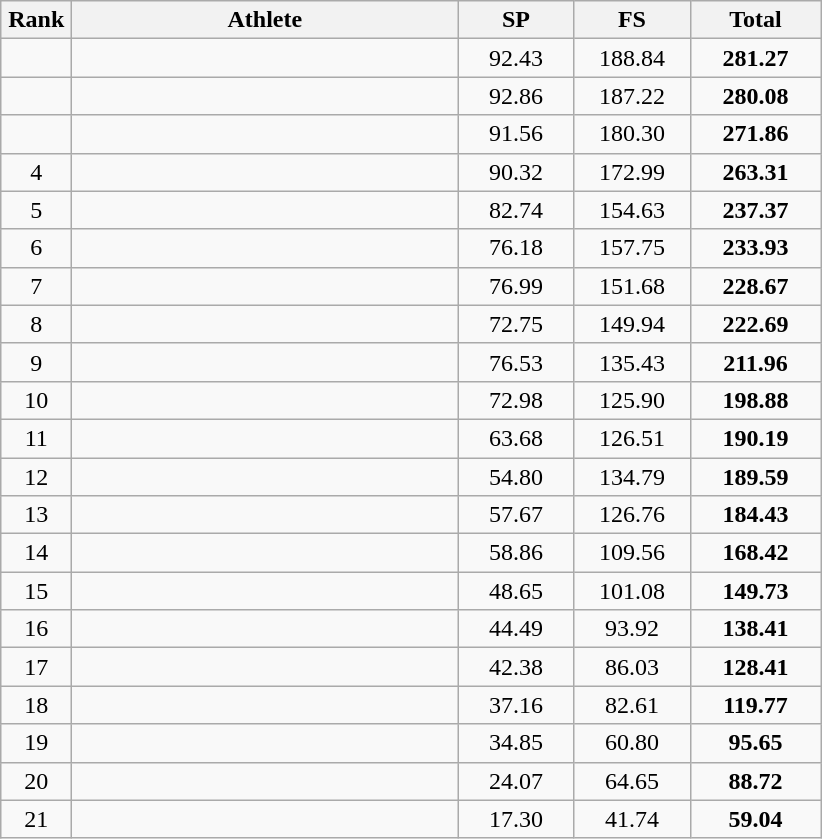<table class=wikitable style="text-align:center">
<tr>
<th width=40>Rank</th>
<th width=250>Athlete</th>
<th width=70>SP</th>
<th width=70>FS</th>
<th width=80>Total</th>
</tr>
<tr>
<td></td>
<td align=left></td>
<td>92.43</td>
<td>188.84</td>
<td><strong>281.27</strong></td>
</tr>
<tr>
<td></td>
<td align=left></td>
<td>92.86</td>
<td>187.22</td>
<td><strong>280.08</strong></td>
</tr>
<tr>
<td></td>
<td align=left></td>
<td>91.56</td>
<td>180.30</td>
<td><strong>271.86</strong></td>
</tr>
<tr>
<td>4</td>
<td align=left></td>
<td>90.32</td>
<td>172.99</td>
<td><strong>263.31</strong></td>
</tr>
<tr>
<td>5</td>
<td align=left></td>
<td>82.74</td>
<td>154.63</td>
<td><strong>237.37</strong></td>
</tr>
<tr>
<td>6</td>
<td align=left></td>
<td>76.18</td>
<td>157.75</td>
<td><strong>233.93</strong></td>
</tr>
<tr>
<td>7</td>
<td align=left></td>
<td>76.99</td>
<td>151.68</td>
<td><strong>228.67</strong></td>
</tr>
<tr>
<td>8</td>
<td align=left></td>
<td>72.75</td>
<td>149.94</td>
<td><strong>222.69</strong></td>
</tr>
<tr>
<td>9</td>
<td align=left></td>
<td>76.53</td>
<td>135.43</td>
<td><strong>211.96</strong></td>
</tr>
<tr>
<td>10</td>
<td align=left></td>
<td>72.98</td>
<td>125.90</td>
<td><strong>198.88</strong></td>
</tr>
<tr>
<td>11</td>
<td align=left></td>
<td>63.68</td>
<td>126.51</td>
<td><strong>190.19</strong></td>
</tr>
<tr>
<td>12</td>
<td align=left></td>
<td>54.80</td>
<td>134.79</td>
<td><strong>189.59</strong></td>
</tr>
<tr>
<td>13</td>
<td align=left></td>
<td>57.67</td>
<td>126.76</td>
<td><strong>184.43</strong></td>
</tr>
<tr>
<td>14</td>
<td align=left></td>
<td>58.86</td>
<td>109.56</td>
<td><strong>168.42</strong></td>
</tr>
<tr>
<td>15</td>
<td align=left></td>
<td>48.65</td>
<td>101.08</td>
<td><strong>149.73</strong></td>
</tr>
<tr>
<td>16</td>
<td align=left></td>
<td>44.49</td>
<td>93.92</td>
<td><strong>138.41</strong></td>
</tr>
<tr>
<td>17</td>
<td align=left></td>
<td>42.38</td>
<td>86.03</td>
<td><strong>128.41</strong></td>
</tr>
<tr>
<td>18</td>
<td align=left></td>
<td>37.16</td>
<td>82.61</td>
<td><strong>119.77</strong></td>
</tr>
<tr>
<td>19</td>
<td align=left></td>
<td>34.85</td>
<td>60.80</td>
<td><strong>95.65</strong></td>
</tr>
<tr>
<td>20</td>
<td align=left></td>
<td>24.07</td>
<td>64.65</td>
<td><strong>88.72</strong></td>
</tr>
<tr>
<td>21</td>
<td align=left></td>
<td>17.30</td>
<td>41.74</td>
<td><strong>59.04</strong></td>
</tr>
</table>
